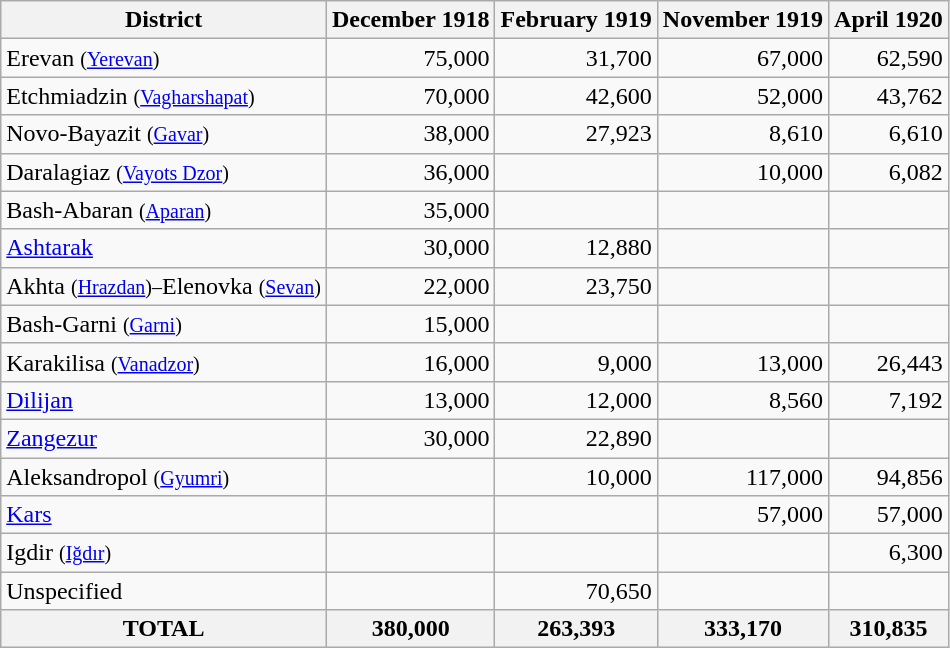<table class="wikitable sortable">
<tr>
<th>District</th>
<th>December 1918</th>
<th>February 1919</th>
<th>November 1919</th>
<th>April 1920</th>
</tr>
<tr>
<td>Erevan <small>(<a href='#'>Yerevan</a>)</small></td>
<td align="right">75,000</td>
<td align="right">31,700</td>
<td align="right">67,000</td>
<td align="right">62,590</td>
</tr>
<tr>
<td>Etchmiadzin <small>(<a href='#'>Vagharshapat</a>)</small></td>
<td align="right">70,000</td>
<td align="right">42,600</td>
<td align="right">52,000</td>
<td align="right">43,762</td>
</tr>
<tr>
<td>Novo-Bayazit <small>(<a href='#'>Gavar</a>)</small></td>
<td align="right">38,000</td>
<td align="right">27,923</td>
<td align="right">8,610</td>
<td align="right">6,610</td>
</tr>
<tr>
<td>Daralagiaz <small>(<a href='#'>Vayots Dzor</a>)</small></td>
<td align="right">36,000</td>
<td></td>
<td align="right">10,000</td>
<td align="right">6,082</td>
</tr>
<tr>
<td>Bash-Abaran <small>(<a href='#'>Aparan</a>)</small></td>
<td align="right">35,000</td>
<td></td>
<td></td>
<td></td>
</tr>
<tr>
<td><a href='#'>Ashtarak</a></td>
<td align="right">30,000</td>
<td align="right">12,880</td>
<td></td>
<td></td>
</tr>
<tr>
<td>Akhta <small>(<a href='#'>Hrazdan</a>)–</small>Elenovka <small>(<a href='#'>Sevan</a>)</small></td>
<td align="right">22,000</td>
<td align="right">23,750</td>
<td></td>
<td></td>
</tr>
<tr>
<td>Bash-Garni <small>(<a href='#'>Garni</a>)</small></td>
<td align="right">15,000</td>
<td></td>
<td></td>
<td></td>
</tr>
<tr>
<td>Karakilisa <small>(<a href='#'>Vanadzor</a>)</small></td>
<td align="right">16,000</td>
<td align="right">9,000</td>
<td align="right">13,000</td>
<td align="right">26,443</td>
</tr>
<tr>
<td><a href='#'>Dilijan</a></td>
<td align="right">13,000</td>
<td align="right">12,000</td>
<td align="right">8,560</td>
<td align="right">7,192</td>
</tr>
<tr>
<td><a href='#'>Zangezur</a></td>
<td align="right">30,000</td>
<td align="right">22,890</td>
<td></td>
<td></td>
</tr>
<tr>
<td>Aleksandropol <small>(<a href='#'>Gyumri</a>)</small></td>
<td></td>
<td align="right">10,000</td>
<td align="right">117,000</td>
<td align="right">94,856</td>
</tr>
<tr>
<td><a href='#'>Kars</a></td>
<td></td>
<td></td>
<td align="right">57,000</td>
<td align="right">57,000</td>
</tr>
<tr>
<td>Igdir <small>(<a href='#'>Iğdır</a>)</small></td>
<td></td>
<td></td>
<td></td>
<td align="right">6,300</td>
</tr>
<tr>
<td>Unspecified</td>
<td></td>
<td align="right">70,650</td>
<td></td>
<td></td>
</tr>
<tr>
<th>TOTAL</th>
<th>380,000</th>
<th>263,393</th>
<th>333,170</th>
<th>310,835</th>
</tr>
</table>
